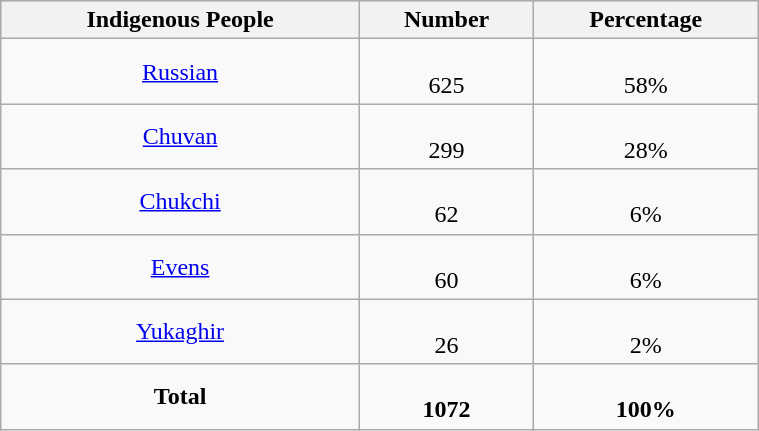<table class="wikitable" style="width:40%" align="center">
<tr bgcolor="#CCCCFF" align="center">
<th>Indigenous People</th>
<th>Number</th>
<th>Percentage</th>
</tr>
<tr style="text-align:center;">
<td><a href='#'>Russian</a><br></td>
<td><br>625</td>
<td><br>58%</td>
</tr>
<tr style="text-align:center;">
<td><a href='#'>Chuvan</a><br></td>
<td><br>299</td>
<td><br>28%</td>
</tr>
<tr style="text-align:center;">
<td><a href='#'>Chukchi</a></td>
<td><br>62</td>
<td><br>6%</td>
</tr>
<tr style="text-align:center;">
<td><a href='#'>Evens</a></td>
<td><br>60</td>
<td><br>6%</td>
</tr>
<tr style="text-align:center;">
<td><a href='#'>Yukaghir</a></td>
<td><br>26</td>
<td><br>2%</td>
</tr>
<tr style="text-align:center;">
<td><strong>Total</strong></td>
<td><br><strong>1072</strong></td>
<td><br><strong>100%</strong></td>
</tr>
</table>
